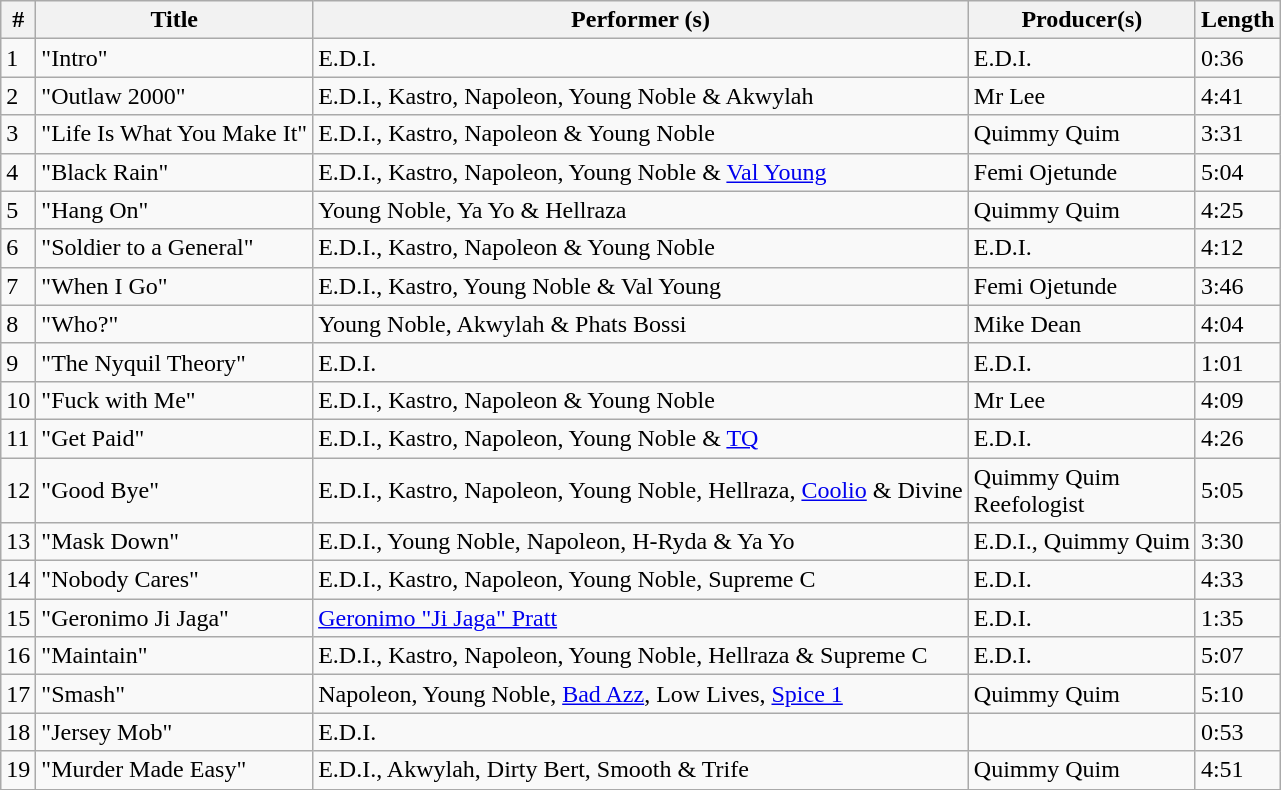<table class="wikitable">
<tr>
<th>#</th>
<th>Title</th>
<th>Performer (s)</th>
<th>Producer(s)</th>
<th>Length</th>
</tr>
<tr>
<td>1</td>
<td>"Intro"</td>
<td>E.D.I.</td>
<td>E.D.I.</td>
<td>0:36</td>
</tr>
<tr>
<td>2</td>
<td>"Outlaw 2000"</td>
<td>E.D.I., Kastro, Napoleon, Young Noble & Akwylah</td>
<td>Mr Lee</td>
<td>4:41</td>
</tr>
<tr>
<td>3</td>
<td>"Life Is What You Make It"</td>
<td>E.D.I., Kastro, Napoleon & Young Noble</td>
<td>Quimmy Quim</td>
<td>3:31</td>
</tr>
<tr>
<td>4</td>
<td>"Black Rain"</td>
<td>E.D.I., Kastro, Napoleon, Young Noble & <a href='#'>Val Young</a></td>
<td>Femi Ojetunde</td>
<td>5:04</td>
</tr>
<tr>
<td>5</td>
<td>"Hang On"</td>
<td>Young Noble, Ya Yo & Hellraza</td>
<td>Quimmy Quim</td>
<td>4:25</td>
</tr>
<tr>
<td>6</td>
<td>"Soldier to a General"</td>
<td>E.D.I., Kastro, Napoleon & Young Noble</td>
<td>E.D.I.</td>
<td>4:12</td>
</tr>
<tr>
<td>7</td>
<td>"When I Go"</td>
<td>E.D.I., Kastro, Young Noble & Val Young</td>
<td>Femi Ojetunde</td>
<td>3:46</td>
</tr>
<tr>
<td>8</td>
<td>"Who?"</td>
<td>Young Noble, Akwylah & Phats Bossi</td>
<td>Mike Dean</td>
<td>4:04</td>
</tr>
<tr>
<td>9</td>
<td>"The Nyquil Theory"</td>
<td>E.D.I.</td>
<td>E.D.I.</td>
<td>1:01</td>
</tr>
<tr>
<td>10</td>
<td>"Fuck with Me"</td>
<td>E.D.I., Kastro, Napoleon & Young Noble</td>
<td>Mr Lee</td>
<td>4:09</td>
</tr>
<tr>
<td>11</td>
<td>"Get Paid"</td>
<td>E.D.I., Kastro, Napoleon, Young Noble & <a href='#'>TQ</a></td>
<td>E.D.I.</td>
<td>4:26</td>
</tr>
<tr>
<td>12</td>
<td>"Good Bye"</td>
<td>E.D.I., Kastro, Napoleon, Young Noble, Hellraza, <a href='#'>Coolio</a> & Divine</td>
<td>Quimmy Quim<br>Reefologist</td>
<td>5:05</td>
</tr>
<tr>
<td>13</td>
<td>"Mask Down"</td>
<td>E.D.I., Young Noble, Napoleon, H-Ryda & Ya Yo</td>
<td>E.D.I., Quimmy Quim</td>
<td>3:30</td>
</tr>
<tr>
<td>14</td>
<td>"Nobody Cares"</td>
<td>E.D.I., Kastro, Napoleon, Young Noble, Supreme C</td>
<td>E.D.I.</td>
<td>4:33</td>
</tr>
<tr>
<td>15</td>
<td>"Geronimo Ji Jaga"</td>
<td><a href='#'>Geronimo "Ji Jaga" Pratt</a></td>
<td>E.D.I.</td>
<td>1:35</td>
</tr>
<tr>
<td>16</td>
<td>"Maintain"</td>
<td>E.D.I., Kastro, Napoleon, Young Noble, Hellraza & Supreme C</td>
<td>E.D.I.</td>
<td>5:07</td>
</tr>
<tr>
<td>17</td>
<td>"Smash"</td>
<td>Napoleon, Young Noble, <a href='#'>Bad Azz</a>, Low Lives, <a href='#'>Spice 1</a></td>
<td>Quimmy Quim</td>
<td>5:10</td>
</tr>
<tr>
<td>18</td>
<td>"Jersey Mob"</td>
<td>E.D.I.</td>
<td></td>
<td>0:53</td>
</tr>
<tr>
<td>19</td>
<td>"Murder Made Easy"</td>
<td>E.D.I., Akwylah, Dirty Bert, Smooth & Trife</td>
<td>Quimmy Quim</td>
<td>4:51</td>
</tr>
<tr>
</tr>
</table>
